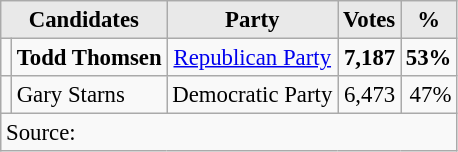<table class=wikitable style="font-size:95%; text-align:right;">
<tr>
<th style="background-color:#E9E9E9" align=center colspan=2>Candidates</th>
<th style="background-color:#E9E9E9" align=center>Party</th>
<th style="background-color:#E9E9E9" align=center>Votes</th>
<th style="background-color:#E9E9E9" align=center>%</th>
</tr>
<tr>
<td></td>
<td align=left><strong>Todd Thomsen</strong></td>
<td align=center><a href='#'>Republican Party</a></td>
<td><strong>7,187</strong></td>
<td><strong>53%</strong></td>
</tr>
<tr>
<td></td>
<td align=left>Gary Starns</td>
<td align=center>Democratic Party</td>
<td>6,473</td>
<td>47%</td>
</tr>
<tr>
<td align="left" colspan=6>Source: </td>
</tr>
</table>
